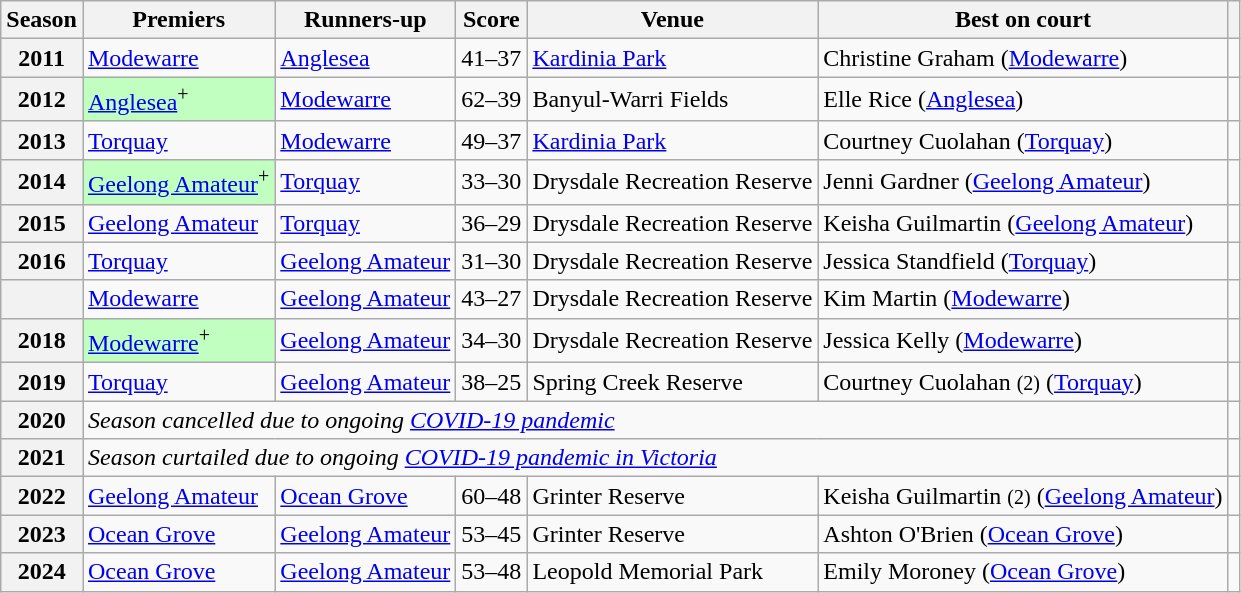<table class="wikitable sortable">
<tr>
<th>Season</th>
<th>Premiers</th>
<th>Runners-up</th>
<th>Score</th>
<th>Venue</th>
<th>Best on court</th>
<th></th>
</tr>
<tr>
<th>2011</th>
<td><a href='#'>Modewarre</a></td>
<td><a href='#'>Anglesea</a></td>
<td>41–37</td>
<td><a href='#'>Kardinia Park</a></td>
<td>Christine Graham (<a href='#'>Modewarre</a>)</td>
<td></td>
</tr>
<tr>
<th>2012</th>
<td style="background:#C0FFC0"><a href='#'>Anglesea</a><sup>+</sup></td>
<td><a href='#'>Modewarre</a></td>
<td>62–39</td>
<td>Banyul-Warri Fields</td>
<td>Elle Rice (<a href='#'>Anglesea</a>)</td>
<td></td>
</tr>
<tr>
<th>2013</th>
<td><a href='#'>Torquay</a></td>
<td><a href='#'>Modewarre</a></td>
<td>49–37</td>
<td><a href='#'>Kardinia Park</a></td>
<td>Courtney Cuolahan (<a href='#'>Torquay</a>)</td>
<td></td>
</tr>
<tr>
<th>2014</th>
<td style="background:#C0FFC0"><a href='#'>Geelong Amateur</a><sup>+</sup></td>
<td><a href='#'>Torquay</a></td>
<td>33–30</td>
<td>Drysdale Recreation Reserve</td>
<td>Jenni Gardner (<a href='#'>Geelong Amateur</a>)</td>
<td></td>
</tr>
<tr>
<th>2015</th>
<td><a href='#'>Geelong Amateur</a> </td>
<td><a href='#'>Torquay</a></td>
<td>36–29</td>
<td>Drysdale Recreation Reserve</td>
<td>Keisha Guilmartin (<a href='#'>Geelong Amateur</a>)</td>
<td></td>
</tr>
<tr>
<th>2016</th>
<td><a href='#'>Torquay</a> </td>
<td><a href='#'>Geelong Amateur</a></td>
<td>31–30</td>
<td>Drysdale Recreation Reserve</td>
<td>Jessica Standfield (<a href='#'>Torquay</a>)</td>
<td></td>
</tr>
<tr>
<th></th>
<td><a href='#'>Modewarre</a> </td>
<td><a href='#'>Geelong Amateur</a></td>
<td>43–27</td>
<td>Drysdale Recreation Reserve</td>
<td>Kim Martin (<a href='#'>Modewarre</a>)</td>
<td></td>
</tr>
<tr>
<th>2018</th>
<td style="background:#C0FFC0"><a href='#'>Modewarre</a><sup>+</sup> </td>
<td><a href='#'>Geelong Amateur</a></td>
<td>34–30</td>
<td>Drysdale Recreation Reserve</td>
<td>Jessica Kelly (<a href='#'>Modewarre</a>)</td>
<td></td>
</tr>
<tr>
<th>2019</th>
<td><a href='#'>Torquay</a> </td>
<td><a href='#'>Geelong Amateur</a></td>
<td>38–25</td>
<td>Spring Creek Reserve</td>
<td>Courtney Cuolahan <small>(2)</small> (<a href='#'>Torquay</a>)</td>
<td></td>
</tr>
<tr>
<th>2020</th>
<td colspan="5"><em>Season cancelled due to ongoing <a href='#'>COVID-19 pandemic</a></em></td>
<td></td>
</tr>
<tr>
<th>2021</th>
<td colspan="5"><em>Season curtailed due to ongoing <a href='#'>COVID-19 pandemic in Victoria</a></em></td>
<td></td>
</tr>
<tr>
<th>2022</th>
<td><a href='#'>Geelong Amateur</a> </td>
<td><a href='#'>Ocean Grove</a></td>
<td>60–48</td>
<td>Grinter Reserve</td>
<td>Keisha Guilmartin <small>(2)</small> (<a href='#'>Geelong Amateur</a>)</td>
<td></td>
</tr>
<tr>
<th>2023</th>
<td><a href='#'>Ocean Grove</a></td>
<td><a href='#'>Geelong Amateur</a></td>
<td>53–45</td>
<td>Grinter Reserve</td>
<td>Ashton O'Brien (<a href='#'>Ocean Grove</a>)</td>
<td></td>
</tr>
<tr>
<th>2024</th>
<td><a href='#'>Ocean Grove</a> </td>
<td><a href='#'>Geelong Amateur</a></td>
<td>53–48</td>
<td>Leopold Memorial Park</td>
<td>Emily Moroney (<a href='#'>Ocean Grove</a>)</td>
<td></td>
</tr>
</table>
